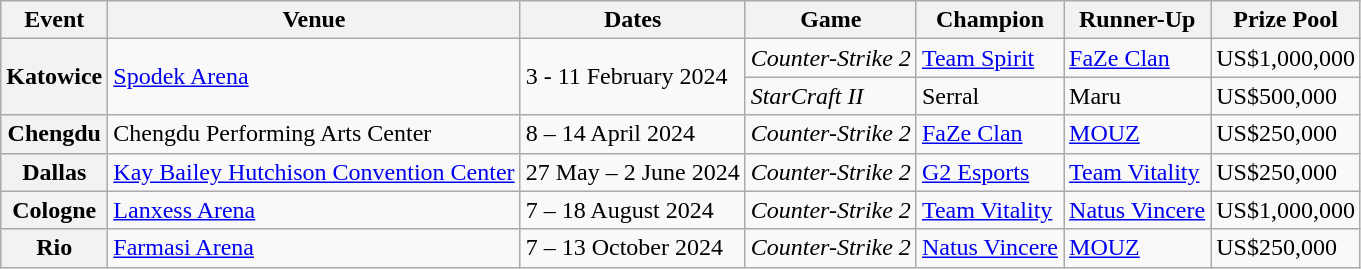<table class="wikitable">
<tr>
<th>Event</th>
<th>Venue</th>
<th>Dates</th>
<th>Game</th>
<th>Champion</th>
<th>Runner-Up</th>
<th>Prize Pool</th>
</tr>
<tr>
<th rowspan=2>Katowice</th>
<td rowspan=2><a href='#'>Spodek Arena</a></td>
<td rowspan=2>3 - 11 February 2024</td>
<td><em>Counter-Strike 2</em></td>
<td><a href='#'>Team Spirit</a></td>
<td><a href='#'>FaZe Clan</a></td>
<td>US$1,000,000</td>
</tr>
<tr>
<td><em>StarCraft II</em></td>
<td>Serral</td>
<td>Maru</td>
<td>US$500,000</td>
</tr>
<tr>
<th>Chengdu</th>
<td>Chengdu Performing Arts Center</td>
<td>8 – 14 April 2024</td>
<td><em>Counter-Strike 2</em></td>
<td><a href='#'>FaZe Clan</a></td>
<td><a href='#'>MOUZ</a></td>
<td>US$250,000</td>
</tr>
<tr>
<th>Dallas</th>
<td><a href='#'>Kay Bailey Hutchison Convention Center</a></td>
<td>27 May – 2 June 2024</td>
<td><em>Counter-Strike 2</em></td>
<td><a href='#'>G2 Esports</a></td>
<td><a href='#'>Team Vitality</a></td>
<td>US$250,000</td>
</tr>
<tr>
<th>Cologne</th>
<td><a href='#'>Lanxess Arena</a></td>
<td>7 – 18 August 2024</td>
<td><em>Counter-Strike 2</em></td>
<td><a href='#'>Team Vitality</a></td>
<td><a href='#'>Natus Vincere</a></td>
<td>US$1,000,000</td>
</tr>
<tr>
<th>Rio</th>
<td><a href='#'>Farmasi Arena</a></td>
<td>7 – 13 October 2024</td>
<td><em>Counter-Strike 2</em></td>
<td><a href='#'>Natus Vincere</a></td>
<td><a href='#'>MOUZ</a></td>
<td>US$250,000</td>
</tr>
</table>
